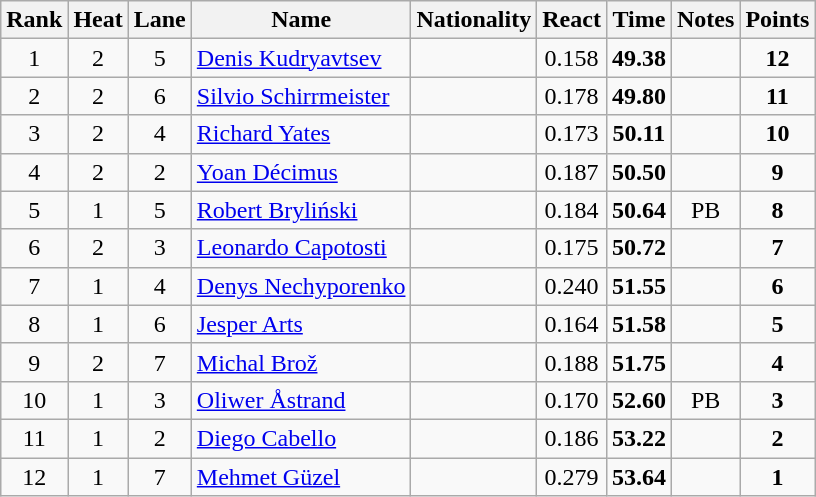<table class="wikitable sortable" style="text-align:center">
<tr>
<th>Rank</th>
<th>Heat</th>
<th>Lane</th>
<th>Name</th>
<th>Nationality</th>
<th>React</th>
<th>Time</th>
<th>Notes</th>
<th>Points</th>
</tr>
<tr>
<td>1</td>
<td>2</td>
<td>5</td>
<td align=left><a href='#'>Denis Kudryavtsev</a></td>
<td align=left></td>
<td>0.158</td>
<td><strong>49.38</strong></td>
<td></td>
<td><strong>12</strong></td>
</tr>
<tr>
<td>2</td>
<td>2</td>
<td>6</td>
<td align=left><a href='#'>Silvio Schirrmeister</a></td>
<td align=left></td>
<td>0.178</td>
<td><strong>49.80</strong></td>
<td></td>
<td><strong>11</strong></td>
</tr>
<tr>
<td>3</td>
<td>2</td>
<td>4</td>
<td align=left><a href='#'>Richard Yates</a></td>
<td align=left></td>
<td>0.173</td>
<td><strong>50.11</strong></td>
<td></td>
<td><strong>10</strong></td>
</tr>
<tr>
<td>4</td>
<td>2</td>
<td>2</td>
<td align=left><a href='#'>Yoan Décimus</a></td>
<td align=left></td>
<td>0.187</td>
<td><strong>50.50</strong></td>
<td></td>
<td><strong>9</strong></td>
</tr>
<tr>
<td>5</td>
<td>1</td>
<td>5</td>
<td align=left><a href='#'>Robert Bryliński</a></td>
<td align=left></td>
<td>0.184</td>
<td><strong>50.64</strong></td>
<td>PB</td>
<td><strong>8</strong></td>
</tr>
<tr>
<td>6</td>
<td>2</td>
<td>3</td>
<td align=left><a href='#'>Leonardo Capotosti</a></td>
<td align=left></td>
<td>0.175</td>
<td><strong>50.72</strong></td>
<td></td>
<td><strong>7</strong></td>
</tr>
<tr>
<td>7</td>
<td>1</td>
<td>4</td>
<td align=left><a href='#'>Denys Nechyporenko</a></td>
<td align=left></td>
<td>0.240</td>
<td><strong>51.55</strong></td>
<td></td>
<td><strong>6</strong></td>
</tr>
<tr>
<td>8</td>
<td>1</td>
<td>6</td>
<td align=left><a href='#'>Jesper Arts</a></td>
<td align=left></td>
<td>0.164</td>
<td><strong>51.58</strong></td>
<td></td>
<td><strong>5</strong></td>
</tr>
<tr>
<td>9</td>
<td>2</td>
<td>7</td>
<td align=left><a href='#'>Michal Brož</a></td>
<td align=left></td>
<td>0.188</td>
<td><strong>51.75</strong></td>
<td></td>
<td><strong>4</strong></td>
</tr>
<tr>
<td>10</td>
<td>1</td>
<td>3</td>
<td align=left><a href='#'>Oliwer Åstrand</a></td>
<td align=left></td>
<td>0.170</td>
<td><strong>52.60</strong></td>
<td>PB</td>
<td><strong>3</strong></td>
</tr>
<tr>
<td>11</td>
<td>1</td>
<td>2</td>
<td align=left><a href='#'>Diego Cabello</a></td>
<td align=left></td>
<td>0.186</td>
<td><strong>53.22</strong></td>
<td></td>
<td><strong>2</strong></td>
</tr>
<tr>
<td>12</td>
<td>1</td>
<td>7</td>
<td align=left><a href='#'>Mehmet Güzel</a></td>
<td align=left></td>
<td>0.279</td>
<td><strong>53.64</strong></td>
<td></td>
<td><strong>1</strong></td>
</tr>
</table>
